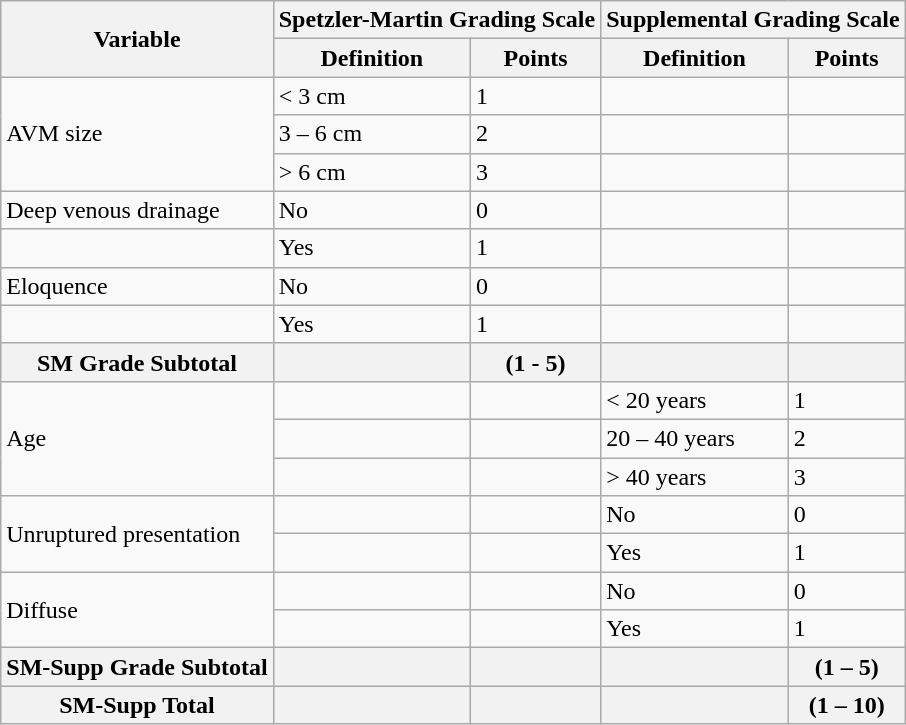<table class="wikitable">
<tr>
<th rowspan="2">Variable</th>
<th colspan="2">Spetzler-Martin Grading Scale</th>
<th colspan="2">Supplemental Grading Scale</th>
</tr>
<tr>
<th>Definition</th>
<th>Points</th>
<th>Definition</th>
<th>Points</th>
</tr>
<tr>
<td rowspan="3">AVM size</td>
<td>< 3 cm</td>
<td>1</td>
<td></td>
<td></td>
</tr>
<tr>
<td>3 – 6 cm</td>
<td>2</td>
<td></td>
<td></td>
</tr>
<tr>
<td>> 6 cm</td>
<td>3</td>
<td></td>
<td></td>
</tr>
<tr>
<td>Deep venous drainage</td>
<td>No</td>
<td>0</td>
<td></td>
<td></td>
</tr>
<tr>
<td></td>
<td>Yes</td>
<td>1</td>
<td></td>
<td></td>
</tr>
<tr>
<td>Eloquence</td>
<td>No</td>
<td>0</td>
<td></td>
<td></td>
</tr>
<tr>
<td></td>
<td>Yes</td>
<td>1</td>
<td></td>
<td></td>
</tr>
<tr>
<th>SM Grade Subtotal</th>
<th></th>
<th>(1 - 5)</th>
<th></th>
<th></th>
</tr>
<tr>
<td rowspan="3">Age</td>
<td></td>
<td></td>
<td>< 20 years</td>
<td>1</td>
</tr>
<tr>
<td></td>
<td></td>
<td>20 – 40 years</td>
<td>2</td>
</tr>
<tr>
<td></td>
<td></td>
<td>> 40 years</td>
<td>3</td>
</tr>
<tr>
<td rowspan="2">Unruptured presentation</td>
<td></td>
<td></td>
<td>No</td>
<td>0</td>
</tr>
<tr>
<td></td>
<td></td>
<td>Yes</td>
<td>1</td>
</tr>
<tr>
<td rowspan="2">Diffuse</td>
<td></td>
<td></td>
<td>No</td>
<td>0</td>
</tr>
<tr>
<td></td>
<td></td>
<td>Yes</td>
<td>1</td>
</tr>
<tr>
<th>SM-Supp Grade Subtotal</th>
<th></th>
<th></th>
<th></th>
<th><strong>(1 – 5)</strong></th>
</tr>
<tr>
<th>SM-Supp Total</th>
<th></th>
<th></th>
<th></th>
<th>(1 – 10)</th>
</tr>
</table>
